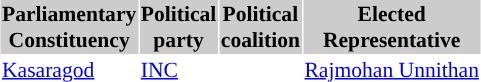<table align="left" class="toccolours" cellspacing="1" cellpadding="1" style="margin-right: .5em; margin-top: .4em; font-size: 90%">
<tr>
</tr>
<tr bgcolor="#cccccc" valign="top">
<th>Parliamentary <br>Constituency</th>
<th>Political <br>party</th>
<th>Political <br>coalition</th>
<th>Elected <br> Representative</th>
</tr>
<tr>
<td><a href='#'>Kasaragod</a></td>
<td style="background-color:"><a href='#'><span>INC</span></a></td>
<td></td>
<td><a href='#'>Rajmohan Unnithan</a></td>
</tr>
</table>
